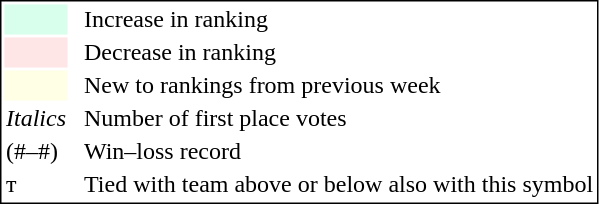<table style="border:1px solid black;">
<tr>
<td style="background:#D8FFEB; width:20px;"></td>
<td> </td>
<td>Increase in ranking</td>
</tr>
<tr>
<td style="background:#FFE6E6; width:20px;"></td>
<td> </td>
<td>Decrease in ranking</td>
</tr>
<tr>
<td style="background:#FFFFE6; width:20px;"></td>
<td> </td>
<td>New to rankings from previous week</td>
</tr>
<tr>
<td><em>Italics</em></td>
<td> </td>
<td>Number of first place votes</td>
</tr>
<tr>
<td>(#–#)</td>
<td> </td>
<td>Win–loss record</td>
</tr>
<tr>
<td>т</td>
<td></td>
<td>Tied with team above or below also with this symbol</td>
</tr>
</table>
